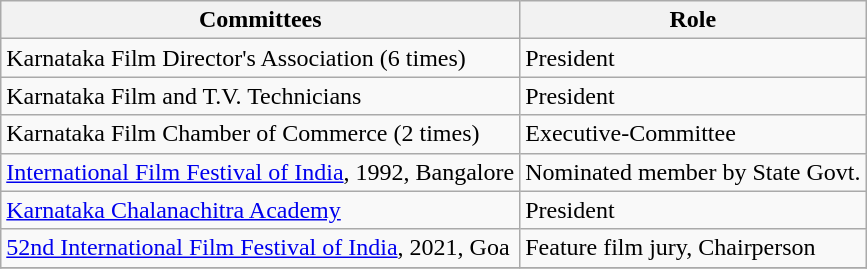<table class="wikitable">
<tr>
<th>Committees</th>
<th>Role</th>
</tr>
<tr>
<td>Karnataka Film Director's Association (6 times)</td>
<td>President</td>
</tr>
<tr>
<td>Karnataka Film and T.V. Technicians</td>
<td>President</td>
</tr>
<tr>
<td>Karnataka Film Chamber of Commerce (2 times)</td>
<td>Executive-Committee</td>
</tr>
<tr>
<td><a href='#'>International Film Festival of India</a>, 1992, Bangalore</td>
<td>Nominated member by State Govt.</td>
</tr>
<tr>
<td><a href='#'>Karnataka Chalanachitra Academy</a></td>
<td>President</td>
</tr>
<tr>
<td><a href='#'>52nd International Film Festival of India</a>, 2021, Goa</td>
<td>Feature film jury, Chairperson</td>
</tr>
<tr>
</tr>
</table>
